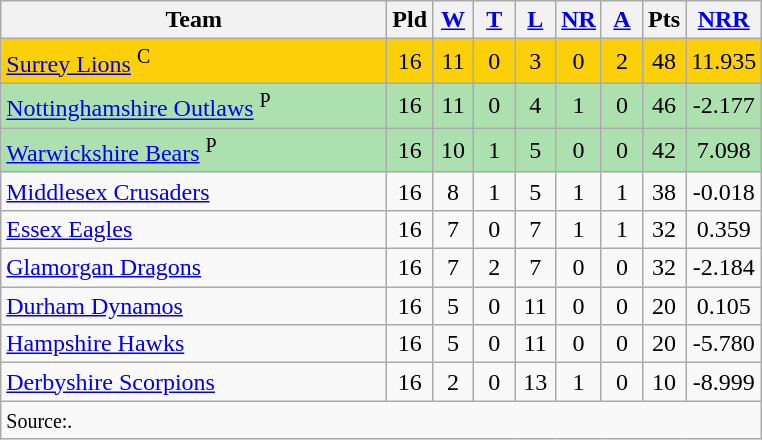<table class="wikitable" style="text-align:center;">
<tr>
<th width=250>Team</th>
<th width=20 abbr="Played">Pld</th>
<th width=20 abbr="Won"><a href='#'>W</a></th>
<th width=20 abbr="Tied"><a href='#'>T</a></th>
<th width=20 abbr="Lost"><a href='#'>L</a></th>
<th width=20 abbr="No result"><a href='#'>NR</a></th>
<th width=20 abbr="Abandoned"><a href='#'>A</a></th>
<th width=20 abbr="Points">Pts</th>
<th width=20 abbr="Net Run Rate"><a href='#'>NRR</a></th>
</tr>
<tr style="background:#fbd009;">
<td style="text-align:left;"><a href='#'>Surrey Lions</a> <sup>C</sup></td>
<td>16</td>
<td>11</td>
<td>0</td>
<td>3</td>
<td>0</td>
<td>2</td>
<td>48</td>
<td>11.935</td>
</tr>
<tr style="background:#ace1af;">
<td style="text-align:left;"><a href='#'>Nottinghamshire Outlaws</a> <sup>P</sup></td>
<td>16</td>
<td>11</td>
<td>0</td>
<td>4</td>
<td>1</td>
<td>0</td>
<td>46</td>
<td>-2.177</td>
</tr>
<tr style="background:#ace1af;">
<td style="text-align:left;"><a href='#'>Warwickshire Bears</a> <sup>P</sup></td>
<td>16</td>
<td>10</td>
<td>1</td>
<td>5</td>
<td>0</td>
<td>0</td>
<td>42</td>
<td>7.098</td>
</tr>
<tr style="background:#f9f9f9;">
<td style="text-align:left;"><a href='#'>Middlesex Crusaders</a></td>
<td>16</td>
<td>8</td>
<td>1</td>
<td>5</td>
<td>1</td>
<td>1</td>
<td>38</td>
<td>-0.018</td>
</tr>
<tr style="background:#f9f9f9;">
<td style="text-align:left;"><a href='#'>Essex Eagles</a></td>
<td>16</td>
<td>7</td>
<td>0</td>
<td>7</td>
<td>1</td>
<td>1</td>
<td>32</td>
<td>0.359</td>
</tr>
<tr style="background:#f9f9f9;">
<td style="text-align:left;"><a href='#'>Glamorgan Dragons</a></td>
<td>16</td>
<td>7</td>
<td>2</td>
<td>7</td>
<td>0</td>
<td>0</td>
<td>32</td>
<td>-2.184</td>
</tr>
<tr style="background:#f9f9f9;">
<td style="text-align:left;"><a href='#'>Durham Dynamos</a></td>
<td>16</td>
<td>5</td>
<td>0</td>
<td>11</td>
<td>0</td>
<td>0</td>
<td>20</td>
<td>0.105</td>
</tr>
<tr style="background:#f9f9f9;">
<td style="text-align:left;"><a href='#'>Hampshire Hawks</a></td>
<td>16</td>
<td>5</td>
<td>0</td>
<td>11</td>
<td>0</td>
<td>0</td>
<td>20</td>
<td>-5.780</td>
</tr>
<tr style="background:#f9f9f9;">
<td style="text-align:left;"><a href='#'>Derbyshire Scorpions</a></td>
<td>16</td>
<td>2</td>
<td>0</td>
<td>13</td>
<td>1</td>
<td>0</td>
<td>10</td>
<td>-8.999</td>
</tr>
<tr>
<td colspan=9 align="left"><small>Source:.</small></td>
</tr>
</table>
